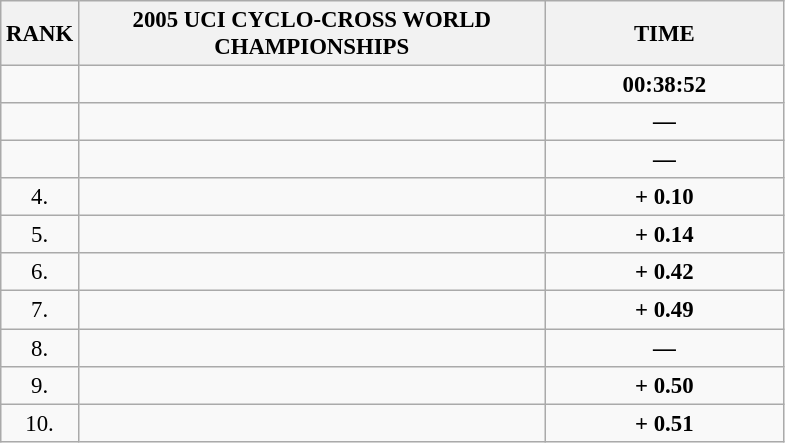<table class="wikitable" style="font-size:95%;">
<tr>
<th>RANK</th>
<th align="left" style="width: 20em">2005 UCI CYCLO-CROSS WORLD CHAMPIONSHIPS</th>
<th align="left" style="width: 10em">TIME</th>
</tr>
<tr>
<td align="center"></td>
<td></td>
<td align="center"><strong>00:38:52</strong></td>
</tr>
<tr>
<td align="center"></td>
<td></td>
<td align="center"><strong>—</strong></td>
</tr>
<tr>
<td align="center"></td>
<td></td>
<td align="center"><strong>—</strong></td>
</tr>
<tr>
<td align="center">4.</td>
<td></td>
<td align="center"><strong>+ 0.10</strong></td>
</tr>
<tr>
<td align="center">5.</td>
<td></td>
<td align="center"><strong>+ 0.14</strong></td>
</tr>
<tr>
<td align="center">6.</td>
<td></td>
<td align="center"><strong>+ 0.42</strong></td>
</tr>
<tr>
<td align="center">7.</td>
<td></td>
<td align="center"><strong>+ 0.49</strong></td>
</tr>
<tr>
<td align="center">8.</td>
<td></td>
<td align="center"><strong>—</strong></td>
</tr>
<tr>
<td align="center">9.</td>
<td></td>
<td align="center"><strong>+ 0.50</strong></td>
</tr>
<tr>
<td align="center">10.</td>
<td></td>
<td align="center"><strong>+ 0.51</strong></td>
</tr>
</table>
